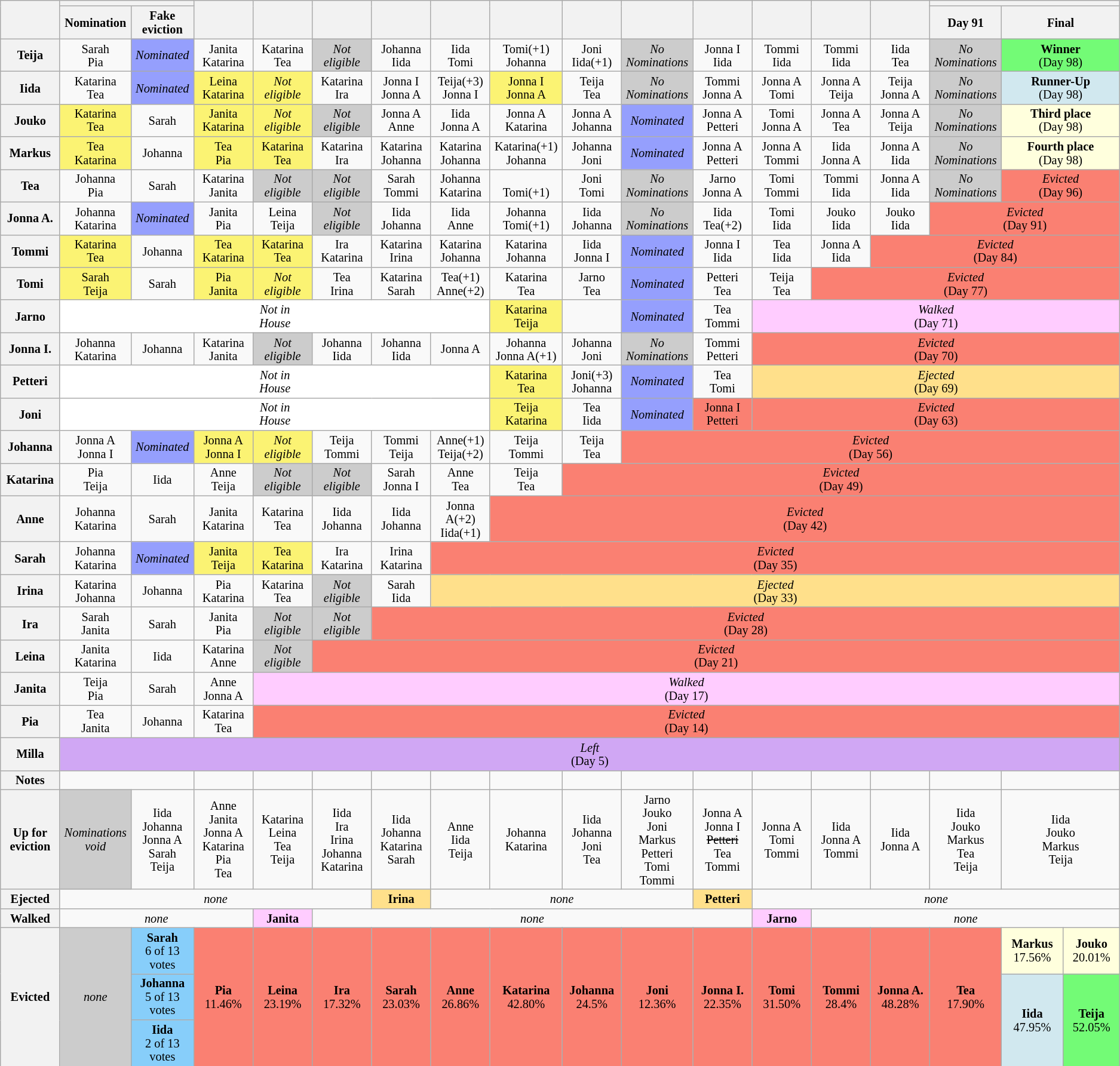<table class="wikitable" style="font-size:85%; text-align:center; line-height:15px;">
<tr>
<th style="width:5%" rowspan="2"></th>
<th style="width:5%" colspan="2"></th>
<th style="width:5%" rowspan="2"></th>
<th style="width:5%" rowspan="2"></th>
<th style="width:5%" rowspan="2"></th>
<th style="width:5%" rowspan="2"></th>
<th style="width:5%" rowspan="2"></th>
<th style="width:5%" rowspan="2"></th>
<th style="width:5%" rowspan="2"></th>
<th style="width:5%" rowspan="2"></th>
<th style="width:5%" rowspan="2"></th>
<th style="width:5%" rowspan="2"></th>
<th style="width:5%" rowspan="2"></th>
<th style="width:5%" rowspan="2"></th>
<th style="width:15%" colspan="3"></th>
</tr>
<tr>
<th style="width:5%">Nomination</th>
<th style="width:5%">Fake eviction</th>
<th style="width:5%">Day 91</th>
<th style="width:10%" colspan="2">Final</th>
</tr>
<tr>
<th>Teija</th>
<td>Sarah <br> Pia</td>
<td style="background:#959ffd"><em>Nominated</em></td>
<td>Janita <br> Katarina</td>
<td>Katarina<br>Tea</td>
<td style="background:#CCCCCC"><em>Not<br>eligible</em></td>
<td>Johanna<br>Iida</td>
<td>Iida<br>Tomi</td>
<td>Tomi(+1)<br>Johanna</td>
<td>Joni<br>Iida(+1)</td>
<td style="background:#CCCCCC"><em>No<br>Nominations</em></td>
<td>Jonna I<br>Iida</td>
<td>Tommi<br>Iida</td>
<td>Tommi<br>Iida</td>
<td>Iida<br>Tea</td>
<td style="background:#ccc;"><em>No<br>Nominations</em></td>
<td style="background:#73FB76;" colspan="2"><strong>Winner</strong><br>(Day 98)</td>
</tr>
<tr>
<th>Iida</th>
<td>Katarina <br> Tea</td>
<td style="background:#959ffd"><em>Nominated</em></td>
<td style="background:#FBF373;">Leina<br>Katarina</td>
<td style="background:#FBF373;"><em>Not<br>eligible</em></td>
<td>Katarina<br>Ira</td>
<td>Jonna I<br>Jonna A</td>
<td>Teija(+3)<br>Jonna I</td>
<td style="background:#FBF373;">Jonna I<br>Jonna A</td>
<td>Teija<br>Tea</td>
<td style="background:#CCCCCC"><em>No<br>Nominations</em></td>
<td>Tommi<br>Jonna A</td>
<td>Jonna A<br>Tomi</td>
<td>Jonna A<br>Teija</td>
<td>Teija<br>Jonna A</td>
<td style="background:#ccc;"><em>No<br>Nominations</em></td>
<td style="background:#D1E8EF;" colspan="2"><strong>Runner-Up</strong><br>(Day 98)</td>
</tr>
<tr>
<th>Jouko</th>
<td style="background:#FBF373;">Katarina <br> Tea</td>
<td>Sarah</td>
<td style="background:#FBF373;">Janita<br>Katarina</td>
<td style="background:#FBF373;"><em>Not<br>eligible</em></td>
<td style="background:#CCCCCC"><em>Not<br>eligible</em></td>
<td>Jonna A<br>Anne</td>
<td>Iida<br>Jonna A</td>
<td>Jonna A<br>Katarina</td>
<td>Jonna A<br>Johanna</td>
<td style="background:#959ffd"><em>Nominated</em></td>
<td>Jonna A<br>Petteri</td>
<td>Tomi<br>Jonna A</td>
<td>Jonna A<br>Tea</td>
<td>Jonna A<br>Teija</td>
<td style="background:#ccc;"><em>No<br>Nominations</em></td>
<td style="background:#FFFFDD;" colspan="2"><strong>Third place</strong><br>(Day 98)</td>
</tr>
<tr>
<th>Markus</th>
<td style="background:#FBF373;">Tea <br> Katarina</td>
<td>Johanna</td>
<td style="background:#FBF373;">Tea<br>Pia</td>
<td style="background:#FBF373;">Katarina<br>Tea</td>
<td>Katarina<br>Ira</td>
<td>Katarina<br>Johanna</td>
<td>Katarina<br>Johanna</td>
<td>Katarina(+1)<br>Johanna</td>
<td>Johanna<br>Joni</td>
<td style="background:#959ffd"><em>Nominated</em></td>
<td>Jonna A<br>Petteri</td>
<td>Jonna A<br>Tommi</td>
<td>Iida<br>Jonna A</td>
<td>Jonna A<br>Iida</td>
<td style="background:#ccc;"><em>No<br>Nominations</em></td>
<td style="background:#FFFFDD;" colspan="2"><strong>Fourth place</strong><br>(Day 98)</td>
</tr>
<tr>
<th>Tea</th>
<td>Johanna <br> Pia</td>
<td>Sarah</td>
<td>Katarina<br>Janita</td>
<td style="background:#CCCCCC"><em>Not<br>eligible</em></td>
<td style="background:#CCCCCC"><em>Not<br>eligible</em></td>
<td>Sarah<br>Tommi</td>
<td>Johanna<br>Katarina</td>
<td><br>Tomi(+1)</td>
<td>Joni<br>Tomi</td>
<td style="background:#CCCCCC"><em>No<br>Nominations</em></td>
<td>Jarno<br>Jonna A</td>
<td>Tomi<br>Tommi</td>
<td>Tommi<br>Iida</td>
<td>Jonna A<br>Iida</td>
<td style="background:#ccc;"><em>No<br>Nominations</em></td>
<td colspan="3" style="background:#fa8072"><em>Evicted</em><br>(Day 96)</td>
</tr>
<tr>
<th>Jonna A.</th>
<td>Johanna <br> Katarina</td>
<td style="background:#959ffd"><em>Nominated</em></td>
<td>Janita <br> Pia</td>
<td>Leina<br>Teija</td>
<td style="background:#CCCCCC"><em>Not<br>eligible</em></td>
<td>Iida<br>Johanna</td>
<td>Iida<br>Anne</td>
<td>Johanna<br>Tomi(+1)</td>
<td>Iida<br>Johanna</td>
<td style="background:#CCCCCC"><em>No<br>Nominations</em></td>
<td>Iida<br>Tea(+2)</td>
<td>Tomi<br>Iida</td>
<td>Jouko<br>Iida</td>
<td>Jouko<br>Iida</td>
<td colspan="4" style="background:#fa8072"><em>Evicted</em><br>(Day 91)</td>
</tr>
<tr>
<th>Tommi</th>
<td style="background:#FBF373;">Katarina <br> Tea</td>
<td>Johanna</td>
<td style="background:#FBF373;">Tea <br> Katarina</td>
<td style="background:#FBF373;">Katarina<br>Tea</td>
<td>Ira<br>Katarina</td>
<td>Katarina<br>Irina</td>
<td>Katarina<br>Johanna</td>
<td>Katarina<br>Johanna</td>
<td>Iida<br>Jonna I</td>
<td style="background:#959ffd"><em>Nominated</em></td>
<td>Jonna I<br>Iida</td>
<td>Tea<br>Iida</td>
<td>Jonna A<br>Iida</td>
<td colspan="5" style="background:#fa8072"><em>Evicted</em><br>(Day 84)</td>
</tr>
<tr>
<th>Tomi</th>
<td style="background:#FBF373;">Sarah <br> Teija</td>
<td>Sarah</td>
<td style="background:#FBF373;">Pia <br> Janita</td>
<td style="background:#FBF373;"><em>Not<br>eligible</em></td>
<td>Tea<br>Irina</td>
<td>Katarina<br>Sarah</td>
<td>Tea(+1)<br>Anne(+2)</td>
<td>Katarina<br>Tea</td>
<td>Jarno<br>Tea</td>
<td style="background:#959ffd"><em>Nominated</em></td>
<td>Petteri<br>Tea</td>
<td>Teija<br>Tea</td>
<td colspan="5" style="background:#fa8072"><em>Evicted</em><br>(Day 77)</td>
</tr>
<tr>
<th>Jarno</th>
<td style="background:#FFFFFF;" colspan=7><em>Not in<br>House</em></td>
<td style="background:#FBF373;">Katarina<br>Teija</td>
<td></td>
<td style="background:#959ffd"><em>Nominated</em></td>
<td>Tea<br>Tommi</td>
<td colspan="6" style="background:#ffccff"><em>Walked</em><br>(Day 71)</td>
</tr>
<tr>
<th>Jonna I.</th>
<td>Johanna <br> Katarina</td>
<td>Johanna</td>
<td>Katarina <br> Janita</td>
<td style="background:#CCCCCC"><em>Not<br>eligible</em></td>
<td>Johanna<br>Iida</td>
<td>Johanna<br>Iida</td>
<td>Jonna A<br></td>
<td>Johanna<br>Jonna A(+1)</td>
<td>Johanna<br>Joni</td>
<td style="background:#CCCCCC"><em>No<br>Nominations</em></td>
<td>Tommi<br>Petteri</td>
<td colspan="6" style="background:#fa8072"><em>Evicted</em><br>(Day 70)</td>
</tr>
<tr>
<th>Petteri</th>
<td style="background:#FFFFFF;" colspan=7><em>Not in<br>House</em></td>
<td style="background:#FBF373;">Katarina<br>Tea</td>
<td>Joni(+3)<br>Johanna</td>
<td style="background:#959ffd"><em>Nominated</em></td>
<td>Tea<br>Tomi</td>
<td colspan="6" style="background:#FFe08B"><em>Ejected</em><br>(Day 69)</td>
</tr>
<tr>
<th>Joni</th>
<td style="background:#FFFFFF;" colspan=7><em>Not in<br>House</em></td>
<td style="background:#FBF373;">Teija<br>Katarina</td>
<td>Tea<br>Iida</td>
<td style="background:#959ffd"><em>Nominated</em></td>
<td style="background:#fa8072">Jonna I<br>Petteri</td>
<td colspan="6" style="background:#fa8072"><em>Evicted</em><br>(Day 63)</td>
</tr>
<tr>
<th>Johanna</th>
<td>Jonna A <br> Jonna I</td>
<td style="background:#959ffd"><em>Nominated</em></td>
<td style="background:#FBF373;">Jonna A <br> Jonna I</td>
<td style="background:#FBF373;"><em>Not<br>eligible</em></td>
<td>Teija<br>Tommi</td>
<td>Tommi<br>Teija</td>
<td>Anne(+1)<br>Teija(+2)</td>
<td>Teija<br>Tommi</td>
<td>Teija<br>Tea</td>
<td colspan="8" style="background:#fa8072"><em>Evicted</em><br>(Day 56)</td>
</tr>
<tr>
<th>Katarina</th>
<td>Pia <br> Teija</td>
<td>Iida</td>
<td>Anne <br> Teija</td>
<td style="background:#CCCCCC"><em>Not<br>eligible</em></td>
<td style="background:#CCCCCC"><em>Not<br>eligible</em></td>
<td>Sarah<br>Jonna I</td>
<td>Anne<br>Tea</td>
<td>Teija<br>Tea</td>
<td colspan="9" style="background:#fa8072"><em>Evicted</em><br>(Day 49)</td>
</tr>
<tr>
<th>Anne</th>
<td>Johanna <br> Katarina</td>
<td>Sarah</td>
<td>Janita<br>Katarina</td>
<td>Katarina<br>Tea</td>
<td>Iida<br>Johanna</td>
<td>Iida<br>Johanna</td>
<td>Jonna A(+2)<br>Iida(+1)</td>
<td colspan="10" style="background:#fa8072"><em>Evicted</em><br>(Day 42)</td>
</tr>
<tr>
<th>Sarah</th>
<td>Johanna <br> Katarina</td>
<td style="background:#959ffd"><em>Nominated</em></td>
<td style="background:#FBF373;">Janita <br> Teija</td>
<td style="background:#FBF373;">Tea<br>Katarina</td>
<td>Ira<br>Katarina</td>
<td>Irina<br>Katarina</td>
<td colspan="11" style="background:#fa8072"><em>Evicted</em><br>(Day 35)</td>
</tr>
<tr>
<th>Irina</th>
<td>Katarina <br> Johanna</td>
<td>Johanna</td>
<td>Pia<br>Katarina</td>
<td>Katarina<br>Tea</td>
<td style="background:#CCCCCC"><em>Not<br>eligible</em></td>
<td>Sarah<br>Iida</td>
<td colspan="11" style="background:#FFe08B"><em>Ejected</em><br>(Day 33)</td>
</tr>
<tr>
<th>Ira</th>
<td>Sarah <br> Janita</td>
<td>Sarah</td>
<td>Janita <br> Pia</td>
<td style="background:#CCCCCC"><em>Not<br>eligible</em></td>
<td style="background:#CCCCCC"><em>Not<br>eligible</em></td>
<td colspan="12" style="background:#fa8072"><em>Evicted</em><br>(Day 28)</td>
</tr>
<tr>
<th>Leina</th>
<td>Janita <br> Katarina</td>
<td>Iida</td>
<td>Katarina <br> Anne</td>
<td style="background:#CCCCCC"><em>Not<br>eligible</em></td>
<td colspan="13" style="background:#fa8072"><em>Evicted</em><br>(Day 21)</td>
</tr>
<tr>
<th>Janita</th>
<td>Teija <br> Pia</td>
<td>Sarah</td>
<td>Anne<br>Jonna A</td>
<td colspan="14" style="background:#ffccff"><em>Walked</em><br>(Day 17)</td>
</tr>
<tr>
<th>Pia</th>
<td>Tea <br> Janita</td>
<td>Johanna</td>
<td>Katarina <br> Tea</td>
<td colspan="14" style="background:#fa8072"><em>Evicted</em><br>(Day 14)</td>
</tr>
<tr>
<th>Milla</th>
<td style="background:#D0A7F4" colspan="17"><em>Left</em><br>(Day 5)</td>
</tr>
<tr>
<th>Notes</th>
<td colspan="2">   </td>
<td> </td>
<td> </td>
<td> </td>
<td></td>
<td></td>
<td></td>
<td></td>
<td></td>
<td> </td>
<td></td>
<td></td>
<td></td>
<td></td>
<td colspan="2"></td>
</tr>
<tr>
<th>Up for<br>eviction</th>
<td style="background:#ccc;"><em>Nominations void</em></td>
<td>Iida<br>Johanna<br>Jonna A<br>Sarah<br>Teija</td>
<td>Anne<br>Janita<br>Jonna A<br>Katarina<br>Pia<br>Tea</td>
<td>Katarina<br>Leina<br>Tea<br>Teija</td>
<td>Iida<br>Ira<br>Irina<br>Johanna<br>Katarina</td>
<td>Iida<br>Johanna<br>Katarina<br>Sarah</td>
<td>Anne<br>Iida<br>Teija</td>
<td>Johanna<br>Katarina</td>
<td>Iida<br>Johanna<br>Joni<br>Tea</td>
<td>Jarno<br>Jouko<br>Joni<br>Markus<br>Petteri<br>Tomi<br>Tommi</td>
<td>Jonna A<br>Jonna I<br><s>Petteri</s><br>Tea<br>Tommi</td>
<td>Jonna A<br>Tomi<br>Tommi</td>
<td>Iida<br>Jonna A<br>Tommi</td>
<td>Iida<br>Jonna A</td>
<td>Iida<br>Jouko<br>Markus<br>Tea<br>Teija</td>
<td colspan="2">Iida<br>Jouko<br>Markus<br>Teija</td>
</tr>
<tr>
<th>Ejected</th>
<td colspan="5"><em>none</em></td>
<td bgcolor=#FFE08B><strong>Irina</strong></td>
<td colspan="4"><em>none</em></td>
<td bgcolor=#FFE08B><strong>Petteri</strong></td>
<td colspan="7"><em>none</em></td>
</tr>
<tr>
<th>Walked</th>
<td colspan="3"><em>none</em></td>
<td style="background:#fcf;"><strong>Janita</strong></td>
<td colspan="7"><em>none</em></td>
<td style="background:#fcf;"><strong>Jarno</strong></td>
<td colspan="6"><em>none</em></td>
</tr>
<tr>
<th rowspan="3">Evicted</th>
<td rowspan="3" style="background:#ccc;"><em>none</em></td>
<td style="background:#87CEFA;"><strong>Sarah</strong><br>6 of 13 votes<br></td>
<td rowspan="3" style="background:#fa8072"><strong>Pia</strong><br>11.46%<br></td>
<td rowspan="3" style="background:#fa8072"><strong>Leina</strong><br>23.19%<br></td>
<td rowspan="3" style="background:#fa8072"><strong>Ira</strong><br>17.32%<br></td>
<td rowspan="3" style="background:#fa8072"><strong>Sarah</strong><br>23.03%<br></td>
<td rowspan="3" style="background:#fa8072"><strong>Anne</strong><br>26.86%<br></td>
<td rowspan="3" style="background:#fa8072"><strong>Katarina</strong><br>42.80%<br></td>
<td rowspan="3" style="background:#fa8072"><strong>Johanna</strong><br>24.5%<br></td>
<td rowspan="3" style="background:#fa8072"><strong>Joni</strong><br>12.36%<br></td>
<td rowspan="3" style="background:#fa8072"><strong>Jonna I.</strong><br>22.35%<br></td>
<td rowspan="3" style="background:#fa8072"><strong>Tomi</strong><br>31.50%<br></td>
<td rowspan="3" style="background:#fa8072"><strong>Tommi</strong><br>28.4%<br></td>
<td rowspan="3" style="background:#fa8072"><strong>Jonna A.</strong><br>48.28%<br></td>
<td rowspan="3" style="background:#fa8072"><strong>Tea</strong><br>17.90%<br></td>
<td style="background:#FFFFDD"><strong>Markus</strong><br>17.56%<br></td>
<td style="background:#FFFFDD"><strong>Jouko</strong><br>20.01%<br></td>
</tr>
<tr>
<td style="background:#87CEFA;"><strong>Johanna</strong><br>5 of 13 votes<br></td>
<td rowspan="2" bgcolor=#D1E8EF><strong>Iida</strong><br>47.95%<br></td>
<td rowspan="2" bgcolor=#73FB76><strong>Teija</strong><br>52.05%<br></td>
</tr>
<tr>
<td style="background:#87CEFA;"><strong>Iida</strong><br>2 of 13 votes<br></td>
</tr>
</table>
